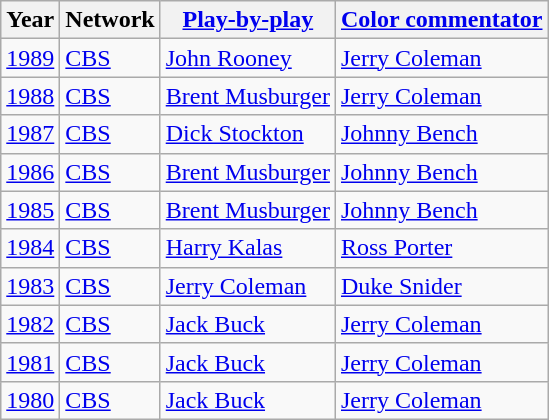<table class="wikitable">
<tr>
<th>Year</th>
<th>Network</th>
<th><a href='#'>Play-by-play</a></th>
<th><a href='#'>Color commentator</a></th>
</tr>
<tr>
<td><a href='#'>1989</a></td>
<td><a href='#'>CBS</a></td>
<td><a href='#'>John Rooney</a></td>
<td><a href='#'>Jerry Coleman</a></td>
</tr>
<tr>
<td><a href='#'>1988</a></td>
<td><a href='#'>CBS</a></td>
<td><a href='#'>Brent Musburger</a></td>
<td><a href='#'>Jerry Coleman</a></td>
</tr>
<tr>
<td><a href='#'>1987</a></td>
<td><a href='#'>CBS</a></td>
<td><a href='#'>Dick Stockton</a></td>
<td><a href='#'>Johnny Bench</a></td>
</tr>
<tr>
<td><a href='#'>1986</a></td>
<td><a href='#'>CBS</a></td>
<td><a href='#'>Brent Musburger</a></td>
<td><a href='#'>Johnny Bench</a></td>
</tr>
<tr>
<td><a href='#'>1985</a></td>
<td><a href='#'>CBS</a></td>
<td><a href='#'>Brent Musburger</a></td>
<td><a href='#'>Johnny Bench</a></td>
</tr>
<tr>
<td><a href='#'>1984</a></td>
<td><a href='#'>CBS</a></td>
<td><a href='#'>Harry Kalas</a></td>
<td><a href='#'>Ross Porter</a></td>
</tr>
<tr>
<td><a href='#'>1983</a></td>
<td><a href='#'>CBS</a></td>
<td><a href='#'>Jerry Coleman</a></td>
<td><a href='#'>Duke Snider</a></td>
</tr>
<tr>
<td><a href='#'>1982</a></td>
<td><a href='#'>CBS</a></td>
<td><a href='#'>Jack Buck</a></td>
<td><a href='#'>Jerry Coleman</a></td>
</tr>
<tr>
<td><a href='#'>1981</a></td>
<td><a href='#'>CBS</a></td>
<td><a href='#'>Jack Buck</a></td>
<td><a href='#'>Jerry Coleman</a></td>
</tr>
<tr>
<td><a href='#'>1980</a></td>
<td><a href='#'>CBS</a></td>
<td><a href='#'>Jack Buck</a></td>
<td><a href='#'>Jerry Coleman</a></td>
</tr>
</table>
